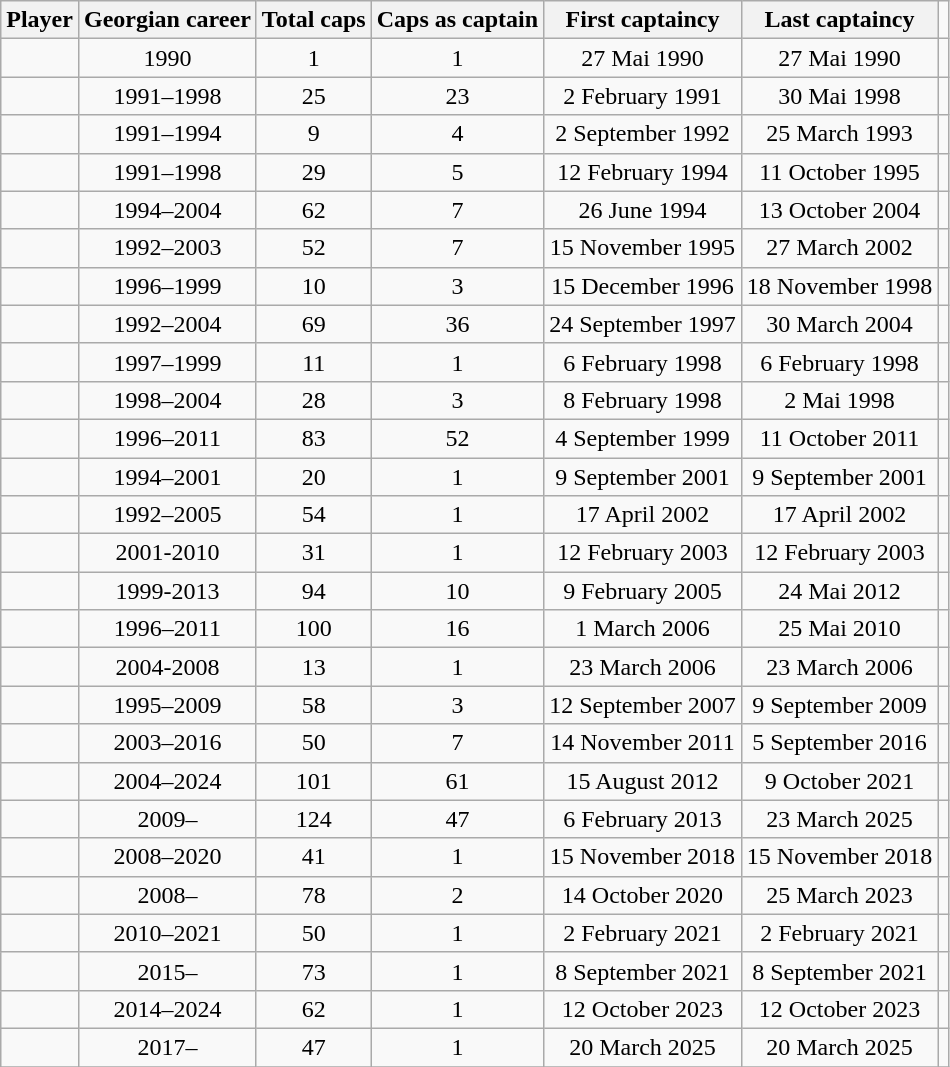<table class="wikitable sortable" style="text-align: center;">
<tr>
<th>Player</th>
<th>Georgian career</th>
<th>Total caps</th>
<th>Caps as captain</th>
<th>First captaincy</th>
<th>Last captaincy</th>
</tr>
<tr>
<td style="text-align:left;"></td>
<td>1990</td>
<td>1</td>
<td>1</td>
<td>27 Mai 1990</td>
<td>27 Mai 1990</td>
<td></td>
</tr>
<tr>
<td style="text-align:left;"></td>
<td>1991–1998</td>
<td>25</td>
<td>23</td>
<td>2 February 1991</td>
<td>30 Mai 1998</td>
<td></td>
</tr>
<tr>
<td style="text-align:left;"></td>
<td>1991–1994</td>
<td>9</td>
<td>4</td>
<td>2 September 1992</td>
<td>25 March 1993</td>
<td></td>
</tr>
<tr>
<td style="text-align:left;"></td>
<td>1991–1998</td>
<td>29</td>
<td>5</td>
<td>12 February 1994</td>
<td>11 October 1995</td>
<td></td>
</tr>
<tr>
<td style="text-align:left;"></td>
<td>1994–2004</td>
<td>62</td>
<td>7</td>
<td>26 June 1994</td>
<td>13 October 2004</td>
<td></td>
</tr>
<tr>
<td style="text-align:left;"></td>
<td>1992–2003</td>
<td>52</td>
<td>7</td>
<td>15 November 1995</td>
<td>27 March 2002</td>
<td></td>
</tr>
<tr>
<td style="text-align:left;"></td>
<td>1996–1999</td>
<td>10</td>
<td>3</td>
<td>15 December 1996</td>
<td>18 November 1998</td>
<td></td>
</tr>
<tr>
<td style="text-align:left;"></td>
<td>1992–2004</td>
<td>69</td>
<td>36</td>
<td>24 September 1997</td>
<td>30 March 2004</td>
<td></td>
</tr>
<tr>
<td style="text-align:left;"></td>
<td>1997–1999</td>
<td>11</td>
<td>1</td>
<td>6 February 1998</td>
<td>6 February 1998</td>
<td></td>
</tr>
<tr>
<td style="text-align:left;"></td>
<td>1998–2004</td>
<td>28</td>
<td>3</td>
<td>8 February 1998</td>
<td>2 Mai 1998</td>
<td></td>
</tr>
<tr>
<td style="text-align:left;"></td>
<td>1996–2011</td>
<td>83</td>
<td>52</td>
<td>4 September 1999</td>
<td>11 October 2011</td>
<td></td>
</tr>
<tr>
<td style="text-align:left;"></td>
<td>1994–2001</td>
<td>20</td>
<td>1</td>
<td>9 September 2001</td>
<td>9 September 2001</td>
<td></td>
</tr>
<tr>
<td style="text-align:left;"></td>
<td>1992–2005</td>
<td>54</td>
<td>1</td>
<td>17 April 2002</td>
<td>17 April 2002</td>
<td></td>
</tr>
<tr>
<td style="text-align:left;"></td>
<td>2001-2010</td>
<td>31</td>
<td>1</td>
<td>12 February 2003</td>
<td>12 February 2003</td>
<td></td>
</tr>
<tr>
<td style="text-align:left;"></td>
<td>1999-2013</td>
<td>94</td>
<td>10</td>
<td>9 February 2005</td>
<td>24 Mai 2012</td>
<td></td>
</tr>
<tr>
<td style="text-align:left;"></td>
<td>1996–2011</td>
<td>100</td>
<td>16</td>
<td>1 March 2006</td>
<td>25 Mai 2010</td>
<td></td>
</tr>
<tr>
<td style="text-align:left;"></td>
<td>2004-2008</td>
<td>13</td>
<td>1</td>
<td>23 March 2006</td>
<td>23 March 2006</td>
<td></td>
</tr>
<tr>
<td style="text-align:left;"></td>
<td>1995–2009</td>
<td>58</td>
<td>3</td>
<td>12 September 2007</td>
<td>9 September 2009</td>
<td></td>
</tr>
<tr>
<td style="text-align:left;"></td>
<td>2003–2016</td>
<td>50</td>
<td>7</td>
<td>14 November 2011</td>
<td>5 September 2016</td>
<td></td>
</tr>
<tr>
<td style="text-align:left;"></td>
<td>2004–2024</td>
<td>101</td>
<td>61</td>
<td>15 August 2012</td>
<td>9 October 2021</td>
<td></td>
</tr>
<tr>
<td style="text-align:left;"></td>
<td>2009–</td>
<td>124</td>
<td>47</td>
<td>6 February 2013</td>
<td>23 March 2025</td>
<td></td>
</tr>
<tr>
<td style="text-align:left;"></td>
<td>2008–2020</td>
<td>41</td>
<td>1</td>
<td>15 November 2018</td>
<td>15 November 2018</td>
<td></td>
</tr>
<tr>
<td style="text-align:left;"></td>
<td>2008–</td>
<td>78</td>
<td>2</td>
<td>14 October 2020</td>
<td>25 March 2023</td>
<td></td>
</tr>
<tr>
<td style="text-align:left;"></td>
<td>2010–2021</td>
<td>50</td>
<td>1</td>
<td>2 February 2021</td>
<td>2 February 2021</td>
<td></td>
</tr>
<tr>
<td style="text-align:left;"></td>
<td>2015–</td>
<td>73</td>
<td>1</td>
<td>8 September 2021</td>
<td>8 September 2021</td>
<td></td>
</tr>
<tr>
<td style="text-align:left;"></td>
<td>2014–2024</td>
<td>62</td>
<td>1</td>
<td>12 October 2023</td>
<td>12 October 2023</td>
<td></td>
</tr>
<tr>
<td style="text-align:left;"></td>
<td>2017–</td>
<td>47</td>
<td>1</td>
<td>20 March 2025</td>
<td>20 March 2025</td>
<td></td>
</tr>
<tr>
</tr>
</table>
